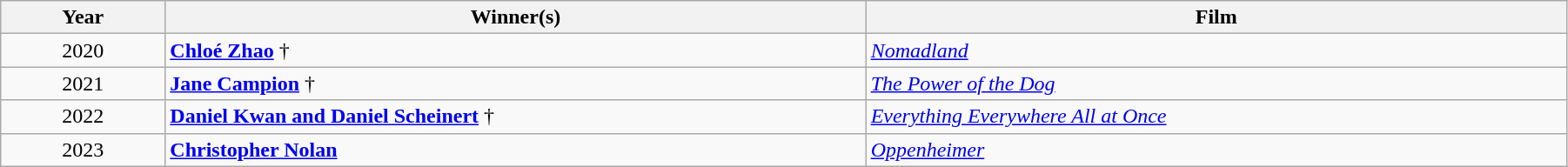<table class="wikitable" width="95%" cellpadding="5">
<tr>
<th width="100"><strong>Year</strong></th>
<th width="450"><strong>Winner(s)</strong></th>
<th width="450"><strong>Film</strong></th>
</tr>
<tr>
<td style="text-align:center;">2020</td>
<td><strong><a href='#'>Chloé Zhao</a></strong> †</td>
<td><em><a href='#'>Nomadland</a></em></td>
</tr>
<tr>
<td style="text-align:center;">2021</td>
<td><strong><a href='#'>Jane Campion</a></strong> †</td>
<td><em><a href='#'>The Power of the Dog</a></em></td>
</tr>
<tr>
<td style="text-align:center;">2022</td>
<td><strong><a href='#'>Daniel Kwan and Daniel Scheinert</a></strong> †</td>
<td><em><a href='#'>Everything Everywhere All at Once</a></em></td>
</tr>
<tr>
<td style="text-align:center;">2023</td>
<td><strong><a href='#'>Christopher Nolan</a></strong></td>
<td><em><a href='#'>Oppenheimer</a></em></td>
</tr>
</table>
